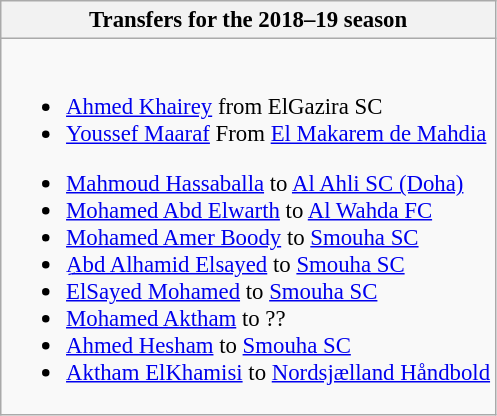<table class="wikitable collapsible collapsed" style="font-size:95%;">
<tr>
<th><strong>Transfers for the 2018–19 season</strong></th>
</tr>
<tr>
<td><br>
<ul><li> <a href='#'>Ahmed Khairey</a> from ElGazira SC</li><li> <a href='#'>Youssef Maaraf</a> From <a href='#'>El Makarem de Mahdia</a></li></ul><ul><li> <a href='#'>Mahmoud Hassaballa</a> to  <a href='#'>Al Ahli SC (Doha)</a></li><li> <a href='#'>Mohamed Abd Elwarth</a> to  <a href='#'>Al Wahda FC</a></li><li> <a href='#'>Mohamed Amer Boody</a> to  <a href='#'>Smouha SC</a></li><li> <a href='#'>ِAbd Alhamid Elsayed</a> to  <a href='#'>Smouha SC</a></li><li> <a href='#'>ElSayed Mohamed</a> to  <a href='#'>Smouha SC</a></li><li> <a href='#'>Mohamed Aktham</a> to ??</li><li> <a href='#'>Ahmed Hesham</a> to  <a href='#'>Smouha SC</a></li><li> <a href='#'>Aktham ElKhamisi</a> to  <a href='#'>Nordsjælland Håndbold</a></li></ul></td>
</tr>
</table>
